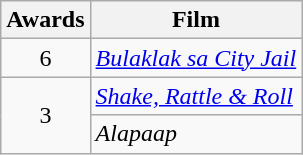<table class="wikitable" style="text-align:center">
<tr>
<th scope="col">Awards</th>
<th scope="col">Film</th>
</tr>
<tr>
<td>6</td>
<td align=left><em><a href='#'>Bulaklak sa City Jail</a></em></td>
</tr>
<tr>
<td rowspan=2>3</td>
<td align=left><em><a href='#'>Shake, Rattle & Roll</a></em></td>
</tr>
<tr>
<td align=left><em>Alapaap</em></td>
</tr>
</table>
